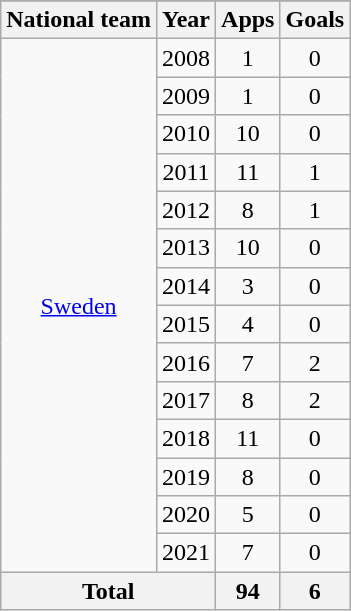<table class=wikitable style="text-align: center;">
<tr>
</tr>
<tr>
<th>National team</th>
<th>Year</th>
<th>Apps</th>
<th>Goals</th>
</tr>
<tr>
<td rowspan="14"><a href='#'>Sweden</a></td>
<td>2008</td>
<td>1</td>
<td>0</td>
</tr>
<tr>
<td>2009</td>
<td>1</td>
<td>0</td>
</tr>
<tr>
<td>2010</td>
<td>10</td>
<td>0</td>
</tr>
<tr>
<td>2011</td>
<td>11</td>
<td>1</td>
</tr>
<tr>
<td>2012</td>
<td>8</td>
<td>1</td>
</tr>
<tr>
<td>2013</td>
<td>10</td>
<td>0</td>
</tr>
<tr>
<td>2014</td>
<td>3</td>
<td>0</td>
</tr>
<tr>
<td>2015</td>
<td>4</td>
<td>0</td>
</tr>
<tr>
<td>2016</td>
<td>7</td>
<td>2</td>
</tr>
<tr>
<td>2017</td>
<td>8</td>
<td>2</td>
</tr>
<tr>
<td>2018</td>
<td>11</td>
<td>0</td>
</tr>
<tr>
<td>2019</td>
<td>8</td>
<td>0</td>
</tr>
<tr>
<td>2020</td>
<td>5</td>
<td>0</td>
</tr>
<tr>
<td>2021</td>
<td>7</td>
<td>0</td>
</tr>
<tr>
<th colspan="2">Total</th>
<th>94</th>
<th>6</th>
</tr>
</table>
